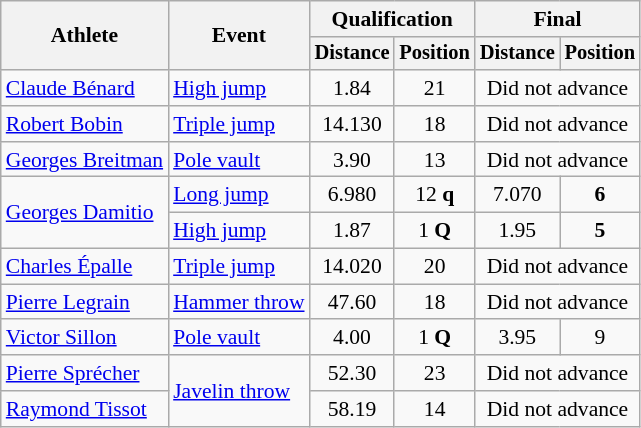<table class=wikitable style="font-size:90%">
<tr>
<th rowspan="2">Athlete</th>
<th rowspan="2">Event</th>
<th colspan="2">Qualification</th>
<th colspan="2">Final</th>
</tr>
<tr style="font-size:95%">
<th>Distance</th>
<th>Position</th>
<th>Distance</th>
<th>Position</th>
</tr>
<tr align=center>
<td align=left><a href='#'>Claude Bénard</a></td>
<td align=left><a href='#'>High jump</a></td>
<td>1.84</td>
<td>21</td>
<td colspan=2>Did not advance</td>
</tr>
<tr align=center>
<td align=left><a href='#'>Robert Bobin</a></td>
<td align=left><a href='#'>Triple jump</a></td>
<td>14.130</td>
<td>18</td>
<td colspan=2>Did not advance</td>
</tr>
<tr align=center>
<td align=left><a href='#'>Georges Breitman</a></td>
<td align=left><a href='#'>Pole vault</a></td>
<td>3.90</td>
<td>13</td>
<td colspan=2>Did not advance</td>
</tr>
<tr align=center>
<td align=left rowspan=2><a href='#'>Georges Damitio</a></td>
<td align=left><a href='#'>Long jump</a></td>
<td>6.980</td>
<td>12 <strong>q</strong></td>
<td>7.070</td>
<td><strong>6</strong></td>
</tr>
<tr align=center>
<td align=left><a href='#'>High jump</a></td>
<td>1.87</td>
<td>1 <strong>Q</strong></td>
<td>1.95</td>
<td><strong>5</strong></td>
</tr>
<tr align=center>
<td align=left><a href='#'>Charles Épalle</a></td>
<td align=left><a href='#'>Triple jump</a></td>
<td>14.020</td>
<td>20</td>
<td colspan=2>Did not advance</td>
</tr>
<tr align=center>
<td align=left><a href='#'>Pierre Legrain</a></td>
<td align=left><a href='#'>Hammer throw</a></td>
<td>47.60</td>
<td>18</td>
<td colspan=2>Did not advance</td>
</tr>
<tr align=center>
<td align=left><a href='#'>Victor Sillon</a></td>
<td align=left><a href='#'>Pole vault</a></td>
<td>4.00</td>
<td>1 <strong>Q</strong></td>
<td>3.95</td>
<td>9</td>
</tr>
<tr align=center>
<td align=left><a href='#'>Pierre Sprécher</a></td>
<td align=left rowspan=2><a href='#'>Javelin throw</a></td>
<td>52.30</td>
<td>23</td>
<td colspan=2>Did not advance</td>
</tr>
<tr align=center>
<td align=left><a href='#'>Raymond Tissot</a></td>
<td>58.19</td>
<td>14</td>
<td colspan=2>Did not advance</td>
</tr>
</table>
